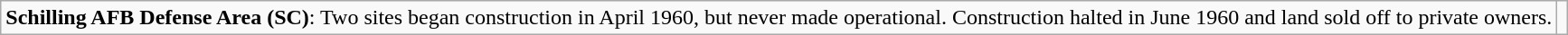<table class="wikitable borderless">
<tr valign="top">
<td><strong>Schilling AFB Defense Area (SC)</strong>: Two sites began construction in April 1960, but never made operational. Construction halted in June 1960 and land sold off to private owners.</td>
<td></td>
</tr>
</table>
